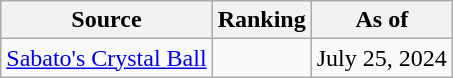<table class="wikitable">
<tr>
<th>Source</th>
<th>Ranking</th>
<th>As of</th>
</tr>
<tr>
<td align="left"><a href='#'>Sabato's Crystal Ball</a></td>
<td></td>
<td>July 25, 2024</td>
</tr>
</table>
